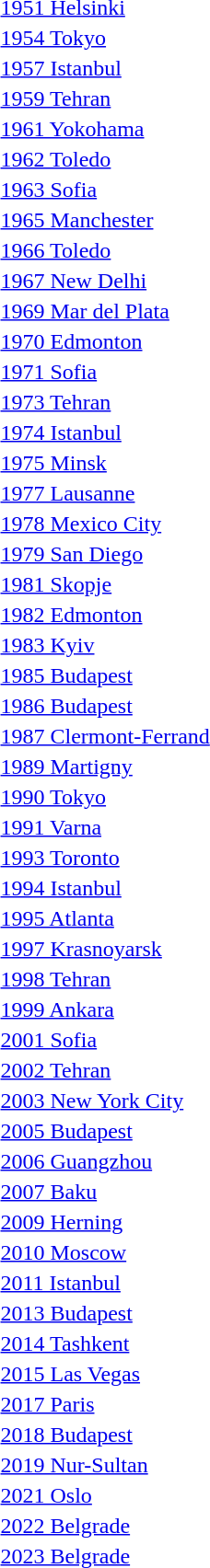<table>
<tr>
<td><a href='#'>1951 Helsinki</a></td>
<td></td>
<td></td>
<td></td>
</tr>
<tr>
<td><a href='#'>1954 Tokyo</a></td>
<td></td>
<td></td>
<td></td>
</tr>
<tr>
<td><a href='#'>1957 Istanbul</a></td>
<td></td>
<td></td>
<td></td>
</tr>
<tr>
<td><a href='#'>1959 Tehran</a></td>
<td></td>
<td></td>
<td></td>
</tr>
<tr>
<td><a href='#'>1961 Yokohama</a></td>
<td></td>
<td></td>
<td></td>
</tr>
<tr>
<td><a href='#'>1962 Toledo</a></td>
<td></td>
<td></td>
<td></td>
</tr>
<tr>
<td><a href='#'>1963 Sofia</a></td>
<td></td>
<td></td>
<td></td>
</tr>
<tr>
<td><a href='#'>1965 Manchester</a></td>
<td></td>
<td></td>
<td></td>
</tr>
<tr>
<td><a href='#'>1966 Toledo</a></td>
<td></td>
<td></td>
<td></td>
</tr>
<tr>
<td><a href='#'>1967 New Delhi</a></td>
<td></td>
<td></td>
<td></td>
</tr>
<tr>
<td><a href='#'>1969 Mar del Plata</a></td>
<td></td>
<td></td>
<td></td>
</tr>
<tr>
<td><a href='#'>1970 Edmonton</a></td>
<td></td>
<td></td>
<td></td>
</tr>
<tr>
<td><a href='#'>1971 Sofia</a></td>
<td></td>
<td></td>
<td></td>
</tr>
<tr>
<td><a href='#'>1973 Tehran</a></td>
<td></td>
<td></td>
<td></td>
</tr>
<tr>
<td><a href='#'>1974 Istanbul</a></td>
<td></td>
<td></td>
<td></td>
</tr>
<tr>
<td><a href='#'>1975 Minsk</a></td>
<td></td>
<td></td>
<td></td>
</tr>
<tr>
<td><a href='#'>1977 Lausanne</a></td>
<td></td>
<td></td>
<td></td>
</tr>
<tr>
<td><a href='#'>1978 Mexico City</a></td>
<td></td>
<td></td>
<td></td>
</tr>
<tr>
<td><a href='#'>1979 San Diego</a></td>
<td></td>
<td></td>
<td></td>
</tr>
<tr>
<td><a href='#'>1981 Skopje</a></td>
<td></td>
<td></td>
<td></td>
</tr>
<tr>
<td><a href='#'>1982 Edmonton</a></td>
<td></td>
<td></td>
<td></td>
</tr>
<tr>
<td><a href='#'>1983 Kyiv</a></td>
<td></td>
<td></td>
<td></td>
</tr>
<tr>
<td><a href='#'>1985 Budapest</a></td>
<td></td>
<td></td>
<td></td>
</tr>
<tr>
<td><a href='#'>1986 Budapest</a></td>
<td></td>
<td></td>
<td></td>
</tr>
<tr>
<td><a href='#'>1987 Clermont-Ferrand</a></td>
<td></td>
<td></td>
<td></td>
</tr>
<tr>
<td><a href='#'>1989 Martigny</a></td>
<td></td>
<td></td>
<td></td>
</tr>
<tr>
<td><a href='#'>1990 Tokyo</a></td>
<td></td>
<td></td>
<td></td>
</tr>
<tr>
<td><a href='#'>1991 Varna</a></td>
<td></td>
<td></td>
<td></td>
</tr>
<tr>
<td><a href='#'>1993 Toronto</a></td>
<td></td>
<td></td>
<td></td>
</tr>
<tr>
<td><a href='#'>1994 Istanbul</a></td>
<td></td>
<td></td>
<td></td>
</tr>
<tr>
<td><a href='#'>1995 Atlanta</a></td>
<td></td>
<td></td>
<td></td>
</tr>
<tr>
<td><a href='#'>1997 Krasnoyarsk</a></td>
<td></td>
<td></td>
<td></td>
</tr>
<tr>
<td><a href='#'>1998 Tehran</a></td>
<td></td>
<td></td>
<td></td>
</tr>
<tr>
<td><a href='#'>1999 Ankara</a></td>
<td></td>
<td></td>
<td></td>
</tr>
<tr>
<td><a href='#'>2001 Sofia</a></td>
<td></td>
<td></td>
<td></td>
</tr>
<tr>
<td><a href='#'>2002 Tehran</a></td>
<td></td>
<td></td>
<td></td>
</tr>
<tr>
<td><a href='#'>2003 New York City</a></td>
<td></td>
<td></td>
<td></td>
</tr>
<tr>
<td rowspan=2><a href='#'>2005 Budapest</a></td>
<td rowspan=2></td>
<td rowspan=2></td>
<td></td>
</tr>
<tr>
<td></td>
</tr>
<tr>
<td rowspan=2><a href='#'>2006 Guangzhou</a></td>
<td rowspan=2></td>
<td rowspan=2></td>
<td></td>
</tr>
<tr>
<td></td>
</tr>
<tr>
<td rowspan=2><a href='#'>2007 Baku</a></td>
<td rowspan=2></td>
<td rowspan=2></td>
<td></td>
</tr>
<tr>
<td></td>
</tr>
<tr>
<td rowspan=2><a href='#'>2009 Herning</a></td>
<td rowspan=2></td>
<td rowspan=2></td>
<td></td>
</tr>
<tr>
<td></td>
</tr>
<tr>
<td rowspan=2><a href='#'>2010 Moscow</a></td>
<td rowspan=2></td>
<td rowspan=2></td>
<td></td>
</tr>
<tr>
<td></td>
</tr>
<tr>
<td rowspan=2><a href='#'>2011 Istanbul</a></td>
<td rowspan=2></td>
<td rowspan=2></td>
<td></td>
</tr>
<tr>
<td></td>
</tr>
<tr>
<td rowspan=2><a href='#'>2013 Budapest</a></td>
<td rowspan=2></td>
<td rowspan=2></td>
<td></td>
</tr>
<tr>
<td></td>
</tr>
<tr>
<td rowspan=2><a href='#'>2014 Tashkent</a></td>
<td rowspan=2></td>
<td rowspan=2></td>
<td></td>
</tr>
<tr>
<td></td>
</tr>
<tr>
<td rowspan=2><a href='#'>2015 Las Vegas</a></td>
<td rowspan=2></td>
<td rowspan=2></td>
<td></td>
</tr>
<tr>
<td></td>
</tr>
<tr>
<td rowspan=2><a href='#'>2017 Paris</a></td>
<td rowspan=2></td>
<td rowspan=2></td>
<td></td>
</tr>
<tr>
<td></td>
</tr>
<tr>
<td rowspan=2><a href='#'>2018 Budapest</a></td>
<td rowspan=2></td>
<td rowspan=2></td>
<td></td>
</tr>
<tr>
<td></td>
</tr>
<tr>
<td rowspan=2><a href='#'>2019 Nur-Sultan</a></td>
<td rowspan=2></td>
<td rowspan=2></td>
<td></td>
</tr>
<tr>
<td></td>
</tr>
<tr>
<td rowspan=2><a href='#'>2021 Oslo</a></td>
<td rowspan=2></td>
<td rowspan=2></td>
<td></td>
</tr>
<tr>
<td></td>
</tr>
<tr>
<td rowspan=2><a href='#'>2022 Belgrade</a></td>
<td rowspan=2></td>
<td rowspan=2></td>
<td></td>
</tr>
<tr>
<td></td>
</tr>
<tr>
<td rowspan=2><a href='#'>2023 Belgrade</a></td>
<td rowspan=2></td>
<td rowspan=2></td>
<td></td>
</tr>
<tr>
<td></td>
</tr>
</table>
